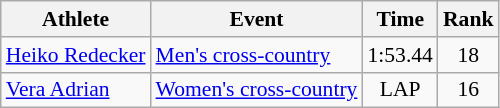<table class="wikitable" style="font-size:90%">
<tr>
<th>Athlete</th>
<th>Event</th>
<th>Time</th>
<th>Rank</th>
</tr>
<tr align=center>
<td align=left><a href='#'>Heiko Redecker</a></td>
<td align=left><a href='#'>Men's cross-country</a></td>
<td>1:53.44</td>
<td>18</td>
</tr>
<tr align=center>
<td align=left><a href='#'>Vera Adrian</a></td>
<td align=left><a href='#'>Women's cross-country</a></td>
<td>LAP</td>
<td>16</td>
</tr>
</table>
